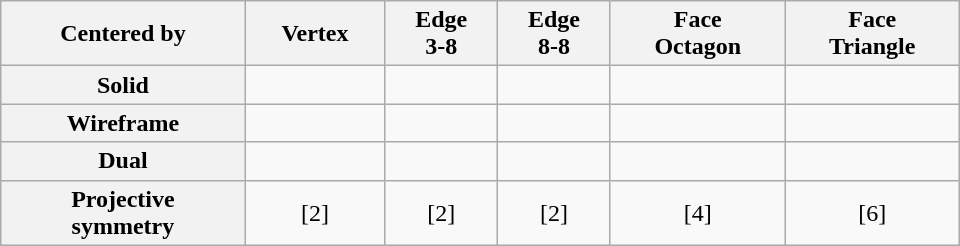<table class=wikitable width=640>
<tr>
<th>Centered by</th>
<th>Vertex</th>
<th>Edge<br>3-8</th>
<th>Edge<br>8-8</th>
<th>Face<br>Octagon</th>
<th>Face<br>Triangle</th>
</tr>
<tr>
<th>Solid</th>
<td></td>
<td></td>
<td></td>
<td></td>
<td></td>
</tr>
<tr class=skin-invert-image>
<th>Wireframe</th>
<td></td>
<td></td>
<td></td>
<td></td>
<td></td>
</tr>
<tr class=skin-invert-image>
<th>Dual</th>
<td></td>
<td></td>
<td></td>
<td></td>
<td></td>
</tr>
<tr align=center>
<th>Projective<br>symmetry</th>
<td>[2]</td>
<td>[2]</td>
<td>[2]</td>
<td>[4]</td>
<td>[6]</td>
</tr>
</table>
